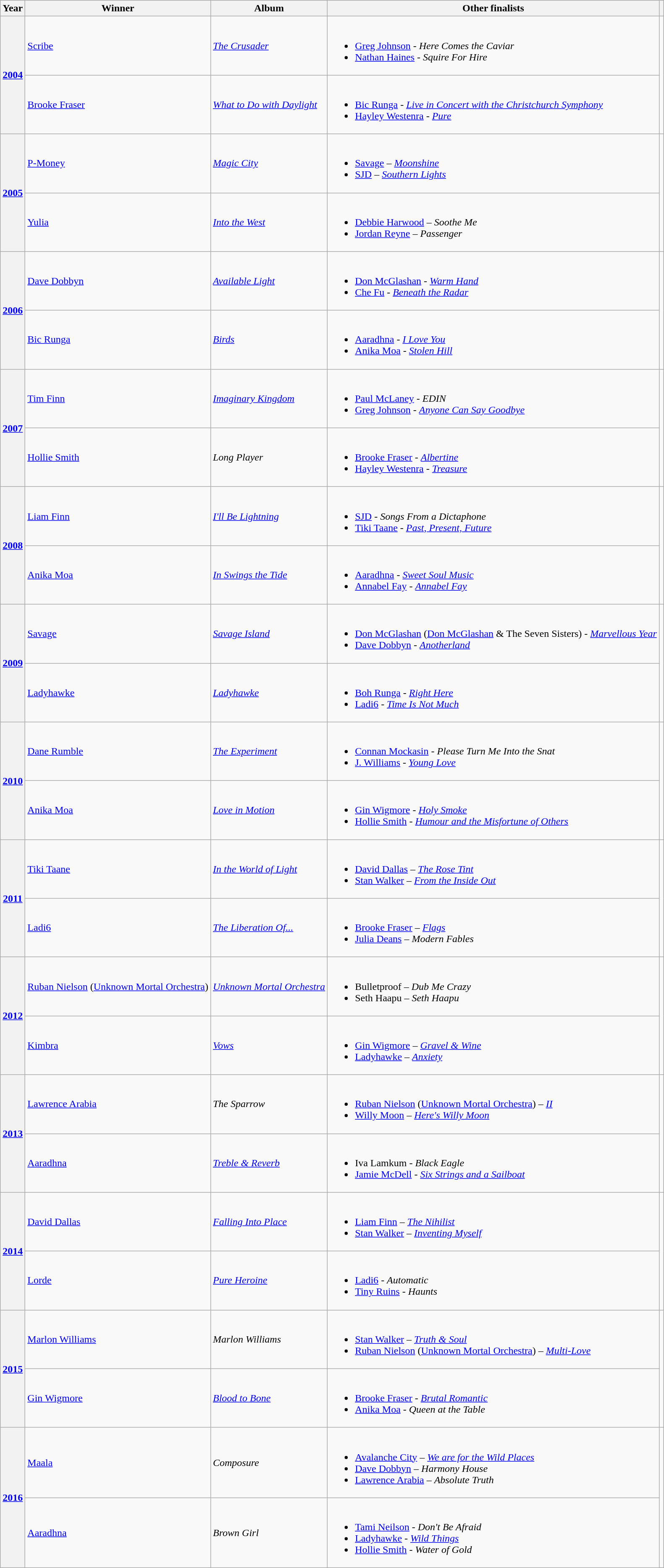<table class="wikitable sortable">
<tr>
<th>Year</th>
<th>Winner</th>
<th>Album</th>
<th>Other finalists</th>
<th></th>
</tr>
<tr>
<th rowspan="2"><a href='#'>2004</a></th>
<td><a href='#'>Scribe</a></td>
<td><em><a href='#'>The Crusader</a></em></td>
<td><br><ul><li><a href='#'>Greg Johnson</a> - <em>Here Comes the Caviar</em></li><li><a href='#'>Nathan Haines</a> - <em>Squire For Hire</em></li></ul></td>
<td rowspan="2" align="center"></td>
</tr>
<tr>
<td><a href='#'>Brooke Fraser</a></td>
<td><em><a href='#'>What to Do with Daylight</a></em></td>
<td><br><ul><li><a href='#'>Bic Runga</a> - <em><a href='#'>Live in Concert with the Christchurch Symphony</a></em></li><li><a href='#'>Hayley Westenra</a> - <em><a href='#'>Pure</a></em></li></ul></td>
</tr>
<tr>
<th rowspan="2"><a href='#'>2005</a></th>
<td><a href='#'>P-Money</a></td>
<td><em><a href='#'>Magic City</a></em></td>
<td><br><ul><li><a href='#'>Savage</a> – <em><a href='#'>Moonshine</a></em></li><li><a href='#'>SJD</a> – <em><a href='#'>Southern Lights</a></em></li></ul></td>
<td rowspan="2" align="center"></td>
</tr>
<tr>
<td><a href='#'>Yulia</a></td>
<td><em><a href='#'>Into the West</a></em></td>
<td><br><ul><li><a href='#'>Debbie Harwood</a> – <em>Soothe Me</em></li><li><a href='#'>Jordan Reyne</a> – <em>Passenger</em></li></ul></td>
</tr>
<tr>
<th rowspan="2"><a href='#'>2006</a></th>
<td><a href='#'>Dave Dobbyn</a></td>
<td><em><a href='#'>Available Light</a></em></td>
<td><br><ul><li><a href='#'>Don McGlashan</a> - <em><a href='#'>Warm Hand</a></em></li><li><a href='#'>Che Fu</a> - <em><a href='#'>Beneath the Radar</a></em></li></ul></td>
<td rowspan="2" align="center"></td>
</tr>
<tr>
<td><a href='#'>Bic Runga</a></td>
<td><em><a href='#'>Birds</a></em></td>
<td><br><ul><li><a href='#'>Aaradhna</a> - <em><a href='#'>I Love You</a></em></li><li><a href='#'>Anika Moa</a> - <em><a href='#'>Stolen Hill</a></em></li></ul></td>
</tr>
<tr>
<th rowspan="2"><a href='#'>2007</a></th>
<td><a href='#'>Tim Finn</a></td>
<td><em><a href='#'>Imaginary Kingdom</a></em></td>
<td><br><ul><li><a href='#'>Paul McLaney</a> - <em>EDIN</em></li><li><a href='#'>Greg Johnson</a> - <em><a href='#'>Anyone Can Say Goodbye</a></em></li></ul></td>
<td rowspan="2" align="center"></td>
</tr>
<tr>
<td><a href='#'>Hollie Smith</a></td>
<td><em>Long Player</em></td>
<td><br><ul><li><a href='#'>Brooke Fraser</a> - <em><a href='#'>Albertine</a></em></li><li><a href='#'>Hayley Westenra</a> - <em><a href='#'>Treasure</a></em></li></ul></td>
</tr>
<tr>
<th rowspan="2"><a href='#'>2008</a></th>
<td><a href='#'>Liam Finn</a></td>
<td><em><a href='#'>I'll Be Lightning</a></em></td>
<td><br><ul><li><a href='#'>SJD</a> - <em>Songs From a Dictaphone</em></li><li><a href='#'>Tiki Taane</a> - <em><a href='#'>Past, Present, Future</a></em></li></ul></td>
<td rowspan="2" align="center"></td>
</tr>
<tr>
<td><a href='#'>Anika Moa</a></td>
<td><em><a href='#'>In Swings the Tide</a></em></td>
<td><br><ul><li><a href='#'>Aaradhna</a> - <em><a href='#'>Sweet Soul Music</a></em></li><li><a href='#'>Annabel Fay</a> - <em><a href='#'>Annabel Fay</a></em></li></ul></td>
</tr>
<tr>
<th rowspan="2"><a href='#'>2009</a></th>
<td><a href='#'>Savage</a></td>
<td><em><a href='#'>Savage Island</a></em></td>
<td><br><ul><li><a href='#'>Don McGlashan</a> (<a href='#'>Don McGlashan</a> & The Seven Sisters) - <em><a href='#'>Marvellous Year</a></em></li><li><a href='#'>Dave Dobbyn</a> - <em><a href='#'>Anotherland</a></em></li></ul></td>
<td rowspan="2" align="center"></td>
</tr>
<tr>
<td><a href='#'>Ladyhawke</a></td>
<td><em><a href='#'>Ladyhawke</a></em></td>
<td><br><ul><li><a href='#'>Boh Runga</a> - <em><a href='#'>Right Here</a></em></li><li><a href='#'>Ladi6</a> - <em><a href='#'>Time Is Not Much</a></em></li></ul></td>
</tr>
<tr>
<th rowspan="2"><a href='#'>2010</a></th>
<td><a href='#'>Dane Rumble</a></td>
<td><em><a href='#'>The Experiment</a></em></td>
<td><br><ul><li><a href='#'>Connan Mockasin</a> - <em>Please Turn Me Into the Snat</em></li><li><a href='#'>J. Williams</a> - <em><a href='#'>Young Love</a></em></li></ul></td>
<td rowspan="2" align="center"></td>
</tr>
<tr>
<td><a href='#'>Anika Moa</a></td>
<td><em><a href='#'>Love in Motion</a></em></td>
<td><br><ul><li><a href='#'>Gin Wigmore</a> - <em><a href='#'>Holy Smoke</a></em></li><li><a href='#'>Hollie Smith</a> - <em><a href='#'>Humour and the Misfortune of Others</a></em></li></ul></td>
</tr>
<tr>
<th rowspan="2"><a href='#'>2011</a></th>
<td><a href='#'>Tiki Taane</a></td>
<td><em><a href='#'>In the World of Light</a></em></td>
<td><br><ul><li><a href='#'>David Dallas</a> – <em><a href='#'>The Rose Tint</a></em></li><li><a href='#'>Stan Walker</a> – <em><a href='#'>From the Inside Out</a></em></li></ul></td>
<td rowspan="2" align="center"></td>
</tr>
<tr>
<td><a href='#'>Ladi6</a></td>
<td><em><a href='#'>The Liberation Of...</a></em></td>
<td><br><ul><li><a href='#'>Brooke Fraser</a> – <em><a href='#'>Flags</a></em></li><li><a href='#'>Julia Deans</a> – <em>Modern Fables</em></li></ul></td>
</tr>
<tr>
<th rowspan="2"><a href='#'>2012</a></th>
<td><a href='#'>Ruban Nielson</a> (<a href='#'>Unknown Mortal Orchestra</a>)</td>
<td><em><a href='#'>Unknown Mortal Orchestra</a></em></td>
<td><br><ul><li>Bulletproof – <em>Dub Me Crazy</em></li><li>Seth Haapu – <em>Seth Haapu</em></li></ul></td>
<td rowspan="2" align="center"></td>
</tr>
<tr>
<td><a href='#'>Kimbra</a></td>
<td><em><a href='#'>Vows</a></em></td>
<td><br><ul><li><a href='#'>Gin Wigmore</a> – <em><a href='#'>Gravel & Wine</a></em></li><li><a href='#'>Ladyhawke</a> – <em><a href='#'>Anxiety</a></em></li></ul></td>
</tr>
<tr>
<th rowspan="2"><a href='#'>2013</a></th>
<td><a href='#'>Lawrence Arabia</a></td>
<td><em>The Sparrow</em></td>
<td><br><ul><li><a href='#'>Ruban Nielson</a> (<a href='#'>Unknown Mortal Orchestra</a>) – <em><a href='#'>II</a></em></li><li><a href='#'>Willy Moon</a> – <em><a href='#'>Here's Willy Moon</a></em></li></ul></td>
<td rowspan="2" align="center"></td>
</tr>
<tr>
<td><a href='#'>Aaradhna</a></td>
<td><em><a href='#'>Treble & Reverb</a></em></td>
<td><br><ul><li>Iva Lamkum - <em>Black Eagle</em></li><li><a href='#'>Jamie McDell</a> - <em><a href='#'>Six Strings and a Sailboat</a></em></li></ul></td>
</tr>
<tr>
<th rowspan="2"><a href='#'>2014</a></th>
<td><a href='#'>David Dallas</a></td>
<td><em><a href='#'>Falling Into Place</a></em></td>
<td><br><ul><li><a href='#'>Liam Finn</a> – <em><a href='#'>The Nihilist</a></em></li><li><a href='#'>Stan Walker</a> – <em><a href='#'>Inventing Myself</a></em></li></ul></td>
<td rowspan="2" align="center"></td>
</tr>
<tr>
<td><a href='#'>Lorde</a></td>
<td><em><a href='#'>Pure Heroine</a></em></td>
<td><br><ul><li><a href='#'>Ladi6</a> - <em>Automatic</em></li><li><a href='#'>Tiny Ruins</a> - <em>Haunts</em></li></ul></td>
</tr>
<tr>
<th rowspan="2"><a href='#'>2015</a></th>
<td><a href='#'>Marlon Williams</a></td>
<td><em>Marlon Williams</em></td>
<td><br><ul><li><a href='#'>Stan Walker</a> – <em><a href='#'>Truth & Soul</a></em></li><li><a href='#'>Ruban Nielson</a> (<a href='#'>Unknown Mortal Orchestra</a>) – <em><a href='#'>Multi-Love</a></em></li></ul></td>
<td rowspan="2" align="center"></td>
</tr>
<tr>
<td><a href='#'>Gin Wigmore</a></td>
<td><em><a href='#'>Blood to Bone</a></em></td>
<td><br><ul><li><a href='#'>Brooke Fraser</a> - <em><a href='#'>Brutal Romantic</a></em></li><li><a href='#'>Anika Moa</a> - <em>Queen at the Table</em></li></ul></td>
</tr>
<tr>
<th rowspan="2"><a href='#'>2016</a></th>
<td><a href='#'>Maala</a></td>
<td><em>Composure</em></td>
<td><br><ul><li><a href='#'>Avalanche City</a> – <em><a href='#'>We are for the Wild Places</a></em></li><li><a href='#'>Dave Dobbyn</a> – <em>Harmony House</em></li><li><a href='#'>Lawrence Arabia</a> – <em>Absolute Truth</em></li></ul></td>
<td rowspan="2" align="center"></td>
</tr>
<tr>
<td><a href='#'>Aaradhna</a></td>
<td><em>Brown Girl</em></td>
<td><br><ul><li><a href='#'>Tami Neilson</a> - <em>Don't Be Afraid</em></li><li><a href='#'>Ladyhawke</a> - <em><a href='#'>Wild Things</a></em></li><li><a href='#'>Hollie Smith</a> - <em>Water of Gold</em></li></ul></td>
</tr>
</table>
